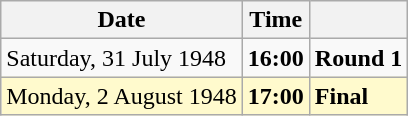<table class="wikitable">
<tr>
<th>Date</th>
<th>Time</th>
<th></th>
</tr>
<tr>
<td>Saturday, 31 July 1948</td>
<td><strong>16:00</strong></td>
<td><strong>Round 1</strong></td>
</tr>
<tr>
<td style=background:lemonchiffon>Monday, 2 August 1948</td>
<td style=background:lemonchiffon><strong>17:00</strong></td>
<td style=background:lemonchiffon><strong>Final</strong></td>
</tr>
</table>
